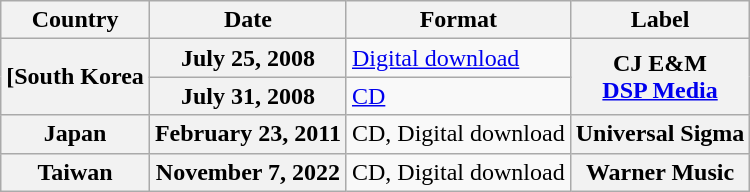<table class="wikitable plainrowheaders">
<tr>
<th scope="col">Country</th>
<th>Date</th>
<th>Format</th>
<th>Label</th>
</tr>
<tr>
<th scope="row" rowspan="2">[South Korea</th>
<th scope="row">July 25, 2008</th>
<td><a href='#'>Digital download</a></td>
<th scope="row" rowspan="2">CJ E&M<br><a href='#'>DSP Media</a></th>
</tr>
<tr>
<th scope="row">July 31, 2008</th>
<td><a href='#'>CD</a></td>
</tr>
<tr>
<th scope="row">Japan</th>
<th scope="row">February 23, 2011</th>
<td>CD, Digital download</td>
<th scope="row">Universal Sigma</th>
</tr>
<tr>
<th scope="row">Taiwan</th>
<th scope="row">November 7, 2022</th>
<td>CD, Digital download</td>
<th scope="row">Warner Music</th>
</tr>
</table>
